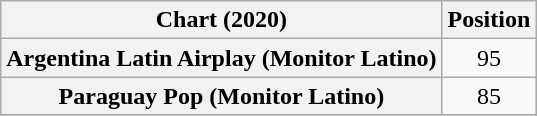<table class="wikitable plainrowheaders sortable" style="text-align:center">
<tr>
<th scope="col">Chart (2020)</th>
<th scope="col">Position</th>
</tr>
<tr>
<th scope="row">Argentina Latin Airplay (Monitor Latino)</th>
<td>95</td>
</tr>
<tr>
<th scope="row">Paraguay Pop (Monitor Latino)</th>
<td>85</td>
</tr>
<tr>
</tr>
</table>
